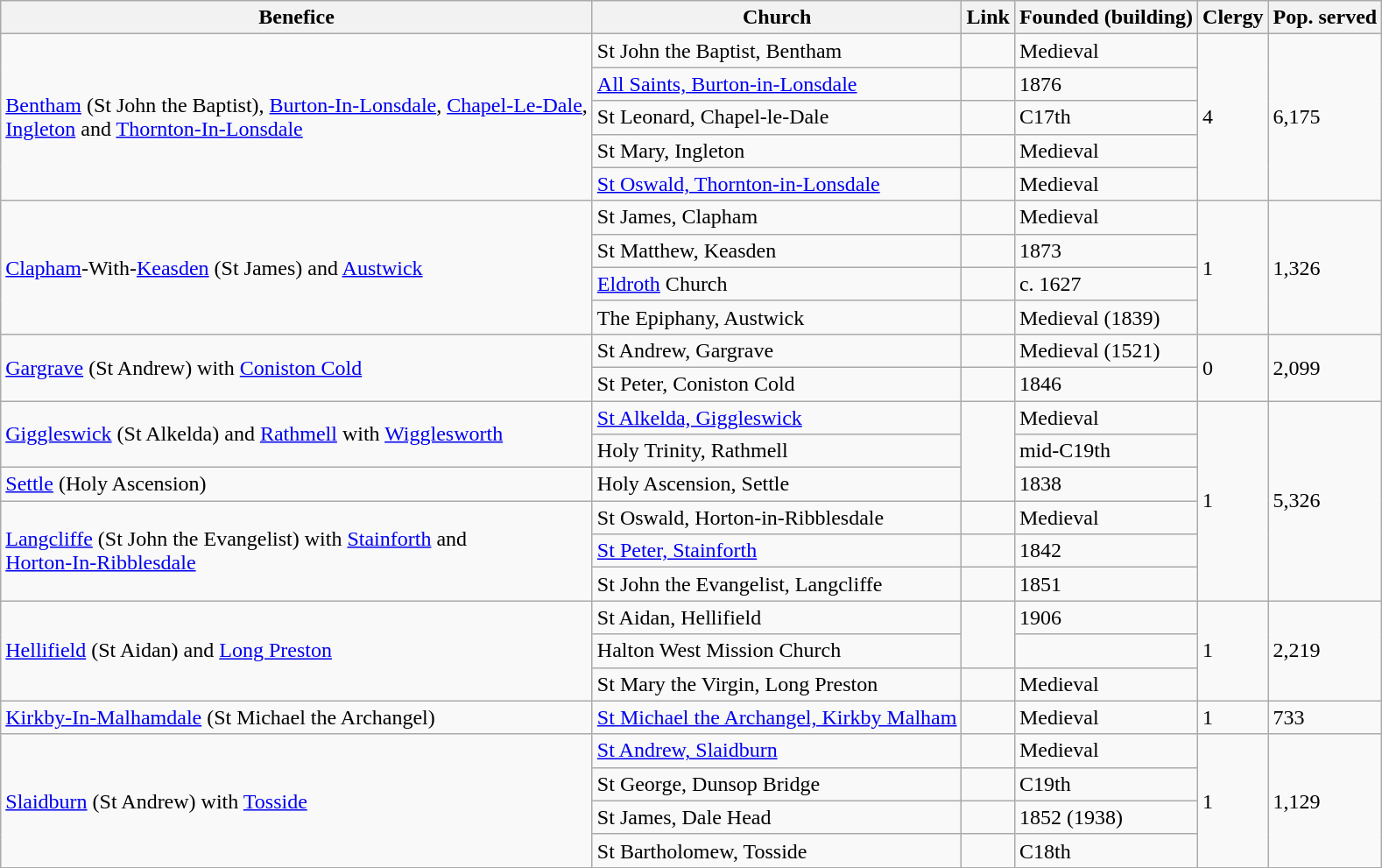<table class="wikitable sortable">
<tr>
<th>Benefice</th>
<th>Church</th>
<th>Link</th>
<th>Founded (building)</th>
<th>Clergy</th>
<th>Pop. served</th>
</tr>
<tr>
<td rowspan="5"><a href='#'>Bentham</a> (St John the Baptist), <a href='#'>Burton-In-Lonsdale</a>, <a href='#'>Chapel-Le-Dale</a>,<br><a href='#'>Ingleton</a> and <a href='#'>Thornton-In-Lonsdale</a></td>
<td>St John the Baptist, Bentham</td>
<td></td>
<td>Medieval</td>
<td rowspan="5">4</td>
<td rowspan="5">6,175</td>
</tr>
<tr>
<td><a href='#'>All Saints, Burton-in-Lonsdale</a></td>
<td></td>
<td>1876</td>
</tr>
<tr>
<td>St Leonard, Chapel-le-Dale</td>
<td></td>
<td>C17th</td>
</tr>
<tr>
<td>St Mary, Ingleton</td>
<td></td>
<td>Medieval</td>
</tr>
<tr>
<td><a href='#'>St Oswald, Thornton-in-Lonsdale</a></td>
<td></td>
<td>Medieval</td>
</tr>
<tr>
<td rowspan="4"><a href='#'>Clapham</a>-With-<a href='#'>Keasden</a> (St James) and <a href='#'>Austwick</a></td>
<td>St James, Clapham</td>
<td></td>
<td>Medieval</td>
<td rowspan="4">1</td>
<td rowspan="4">1,326</td>
</tr>
<tr>
<td>St Matthew, Keasden</td>
<td></td>
<td>1873</td>
</tr>
<tr>
<td><a href='#'>Eldroth</a> Church</td>
<td></td>
<td>c. 1627</td>
</tr>
<tr>
<td>The Epiphany, Austwick</td>
<td></td>
<td>Medieval (1839)</td>
</tr>
<tr>
<td rowspan="2"><a href='#'>Gargrave</a> (St Andrew) with <a href='#'>Coniston Cold</a></td>
<td>St Andrew, Gargrave</td>
<td></td>
<td>Medieval (1521)</td>
<td rowspan="2">0</td>
<td rowspan="2">2,099</td>
</tr>
<tr>
<td>St Peter, Coniston Cold</td>
<td></td>
<td>1846</td>
</tr>
<tr>
<td rowspan="2"><a href='#'>Giggleswick</a> (St Alkelda) and <a href='#'>Rathmell</a> with <a href='#'>Wigglesworth</a></td>
<td><a href='#'>St Alkelda, Giggleswick</a></td>
<td rowspan="3"></td>
<td>Medieval</td>
<td rowspan="6">1</td>
<td rowspan="6">5,326</td>
</tr>
<tr>
<td>Holy Trinity, Rathmell</td>
<td>mid-C19th</td>
</tr>
<tr>
<td><a href='#'>Settle</a> (Holy Ascension)</td>
<td>Holy Ascension, Settle</td>
<td>1838</td>
</tr>
<tr>
<td rowspan="3"><a href='#'>Langcliffe</a> (St John the Evangelist) with <a href='#'>Stainforth</a> and<br><a href='#'>Horton-In-Ribblesdale</a></td>
<td>St Oswald, Horton-in-Ribblesdale</td>
<td></td>
<td>Medieval</td>
</tr>
<tr>
<td><a href='#'>St Peter, Stainforth</a></td>
<td></td>
<td>1842</td>
</tr>
<tr>
<td>St John the Evangelist, Langcliffe</td>
<td></td>
<td>1851</td>
</tr>
<tr>
<td rowspan="3"><a href='#'>Hellifield</a> (St Aidan) and <a href='#'>Long Preston</a></td>
<td>St Aidan, Hellifield</td>
<td rowspan="2"></td>
<td>1906</td>
<td rowspan="3">1</td>
<td rowspan="3">2,219</td>
</tr>
<tr>
<td>Halton West Mission Church</td>
<td></td>
</tr>
<tr>
<td>St Mary the Virgin, Long Preston</td>
<td></td>
<td>Medieval</td>
</tr>
<tr>
<td><a href='#'>Kirkby-In-Malhamdale</a> (St Michael the Archangel)</td>
<td><a href='#'>St Michael the Archangel, Kirkby Malham</a></td>
<td></td>
<td>Medieval</td>
<td>1</td>
<td>733</td>
</tr>
<tr>
<td rowspan="4"><a href='#'>Slaidburn</a> (St Andrew) with <a href='#'>Tosside</a></td>
<td><a href='#'>St Andrew, Slaidburn</a></td>
<td></td>
<td>Medieval</td>
<td rowspan="4">1</td>
<td rowspan="4">1,129</td>
</tr>
<tr>
<td>St George, Dunsop Bridge</td>
<td></td>
<td>C19th</td>
</tr>
<tr>
<td>St James, Dale Head</td>
<td></td>
<td>1852 (1938)</td>
</tr>
<tr>
<td>St Bartholomew, Tosside</td>
<td></td>
<td>C18th</td>
</tr>
</table>
